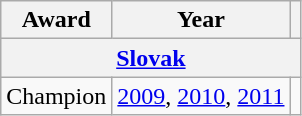<table class="wikitable">
<tr>
<th>Award</th>
<th>Year</th>
<th></th>
</tr>
<tr>
<th colspan="3"><a href='#'>Slovak</a></th>
</tr>
<tr>
<td>Champion</td>
<td><a href='#'>2009</a>, <a href='#'>2010</a>, <a href='#'>2011</a></td>
</tr>
</table>
